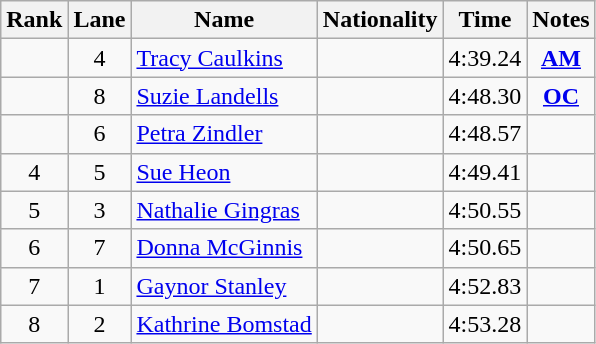<table class="wikitable sortable" style="text-align:center">
<tr>
<th>Rank</th>
<th>Lane</th>
<th>Name</th>
<th>Nationality</th>
<th>Time</th>
<th>Notes</th>
</tr>
<tr>
<td></td>
<td>4</td>
<td align=left><a href='#'>Tracy Caulkins</a></td>
<td align=left></td>
<td>4:39.24</td>
<td><strong><a href='#'>AM</a></strong></td>
</tr>
<tr>
<td></td>
<td>8</td>
<td align=left><a href='#'>Suzie Landells</a></td>
<td align=left></td>
<td>4:48.30</td>
<td><strong><a href='#'>OC</a></strong></td>
</tr>
<tr>
<td></td>
<td>6</td>
<td align=left><a href='#'>Petra Zindler</a></td>
<td align=left></td>
<td>4:48.57</td>
<td></td>
</tr>
<tr>
<td>4</td>
<td>5</td>
<td align=left><a href='#'>Sue Heon</a></td>
<td align=left></td>
<td>4:49.41</td>
<td></td>
</tr>
<tr>
<td>5</td>
<td>3</td>
<td align=left><a href='#'>Nathalie Gingras</a></td>
<td align=left></td>
<td>4:50.55</td>
<td></td>
</tr>
<tr>
<td>6</td>
<td>7</td>
<td align=left><a href='#'>Donna McGinnis</a></td>
<td align=left></td>
<td>4:50.65</td>
<td></td>
</tr>
<tr>
<td>7</td>
<td>1</td>
<td align=left><a href='#'>Gaynor Stanley</a></td>
<td align=left></td>
<td>4:52.83</td>
<td></td>
</tr>
<tr>
<td>8</td>
<td>2</td>
<td align=left><a href='#'>Kathrine Bomstad</a></td>
<td align=left></td>
<td>4:53.28</td>
<td></td>
</tr>
</table>
